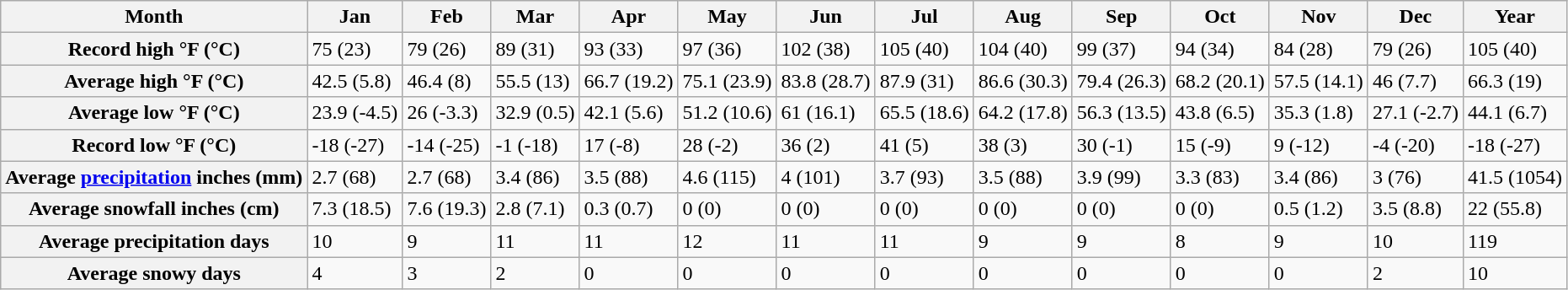<table class="wikitable sortable mw-collapsible">
<tr>
<th>Month</th>
<th>Jan</th>
<th>Feb</th>
<th>Mar</th>
<th>Apr</th>
<th>May</th>
<th>Jun</th>
<th>Jul</th>
<th>Aug</th>
<th>Sep</th>
<th>Oct</th>
<th>Nov</th>
<th>Dec</th>
<th>Year</th>
</tr>
<tr>
<th>Record high °F (°C)</th>
<td>75 (23)</td>
<td>79 (26)</td>
<td>89 (31)</td>
<td>93 (33)</td>
<td>97 (36)</td>
<td>102 (38)</td>
<td>105 (40)</td>
<td>104 (40)</td>
<td>99 (37)</td>
<td>94 (34)</td>
<td>84 (28)</td>
<td>79 (26)</td>
<td>105 (40)</td>
</tr>
<tr>
<th>Average high °F (°C)</th>
<td>42.5 (5.8)</td>
<td>46.4 (8)</td>
<td>55.5 (13)</td>
<td>66.7 (19.2)</td>
<td>75.1 (23.9)</td>
<td>83.8 (28.7)</td>
<td>87.9 (31)</td>
<td>86.6 (30.3)</td>
<td>79.4 (26.3)</td>
<td>68.2 (20.1)</td>
<td>57.5 (14.1)</td>
<td>46 (7.7)</td>
<td>66.3 (19)</td>
</tr>
<tr>
<th>Average low °F (°C)</th>
<td>23.9 (-4.5)</td>
<td>26 (-3.3)</td>
<td>32.9 (0.5)</td>
<td>42.1 (5.6)</td>
<td>51.2 (10.6)</td>
<td>61 (16.1)</td>
<td>65.5 (18.6)</td>
<td>64.2 (17.8)</td>
<td>56.3 (13.5)</td>
<td>43.8 (6.5)</td>
<td>35.3 (1.8)</td>
<td>27.1 (-2.7)</td>
<td>44.1 (6.7)</td>
</tr>
<tr>
<th>Record low °F (°C)</th>
<td>-18 (-27)</td>
<td>-14 (-25)</td>
<td>-1 (-18)</td>
<td>17 (-8)</td>
<td>28 (-2)</td>
<td>36 (2)</td>
<td>41 (5)</td>
<td>38 (3)</td>
<td>30 (-1)</td>
<td>15 (-9)</td>
<td>9 (-12)</td>
<td>-4 (-20)</td>
<td>-18 (-27)</td>
</tr>
<tr>
<th>Average <a href='#'>precipitation</a> inches (mm)</th>
<td>2.7 (68)</td>
<td>2.7 (68)</td>
<td>3.4 (86)</td>
<td>3.5 (88)</td>
<td>4.6 (115)</td>
<td>4 (101)</td>
<td>3.7 (93)</td>
<td>3.5 (88)</td>
<td>3.9 (99)</td>
<td>3.3 (83)</td>
<td>3.4 (86)</td>
<td>3 (76)</td>
<td>41.5 (1054)</td>
</tr>
<tr>
<th>Average snowfall inches (cm)</th>
<td>7.3 (18.5)</td>
<td>7.6 (19.3)</td>
<td>2.8 (7.1)</td>
<td>0.3 (0.7)</td>
<td>0 (0)</td>
<td>0 (0)</td>
<td>0 (0)</td>
<td>0 (0)</td>
<td>0 (0)</td>
<td>0 (0)</td>
<td>0.5 (1.2)</td>
<td>3.5 (8.8)</td>
<td>22 (55.8)</td>
</tr>
<tr>
<th>Average precipitation days</th>
<td>10</td>
<td>9</td>
<td>11</td>
<td>11</td>
<td>12</td>
<td>11</td>
<td>11</td>
<td>9</td>
<td>9</td>
<td>8</td>
<td>9</td>
<td>10</td>
<td>119</td>
</tr>
<tr>
<th>Average snowy days</th>
<td>4</td>
<td>3</td>
<td>2</td>
<td>0</td>
<td>0</td>
<td>0</td>
<td>0</td>
<td>0</td>
<td>0</td>
<td>0</td>
<td>0</td>
<td>2</td>
<td>10</td>
</tr>
</table>
